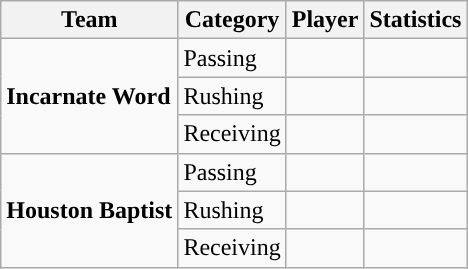<table class="wikitable" style="float: left;">
<tr>
<th>Team</th>
<th>Category</th>
<th>Player</th>
<th>Statistics</th>
</tr>
<tr>
<td rowspan=3><strong>Incarnate Word</strong></td>
<td>Passing</td>
<td> </td>
<td> </td>
</tr>
<tr>
<td>Rushing</td>
<td> </td>
<td> </td>
</tr>
<tr>
<td>Receiving</td>
<td> </td>
<td> </td>
</tr>
<tr>
<td rowspan=3><strong>Houston Baptist</strong></td>
<td>Passing</td>
<td> </td>
<td> </td>
</tr>
<tr>
<td>Rushing</td>
<td> </td>
<td> </td>
</tr>
<tr>
<td>Receiving</td>
<td> </td>
<td> </td>
</tr>
</table>
